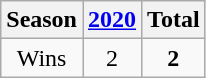<table class="wikitable">
<tr>
<th>Season</th>
<th><a href='#'>2020</a></th>
<th><strong>Total</strong></th>
</tr>
<tr align="center">
<td>Wins</td>
<td>2</td>
<td><strong>2</strong></td>
</tr>
</table>
